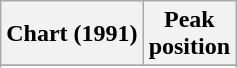<table class="wikitable sortable">
<tr>
<th align="left">Chart (1991)</th>
<th align="center">Peak<br>position</th>
</tr>
<tr>
</tr>
<tr>
</tr>
</table>
